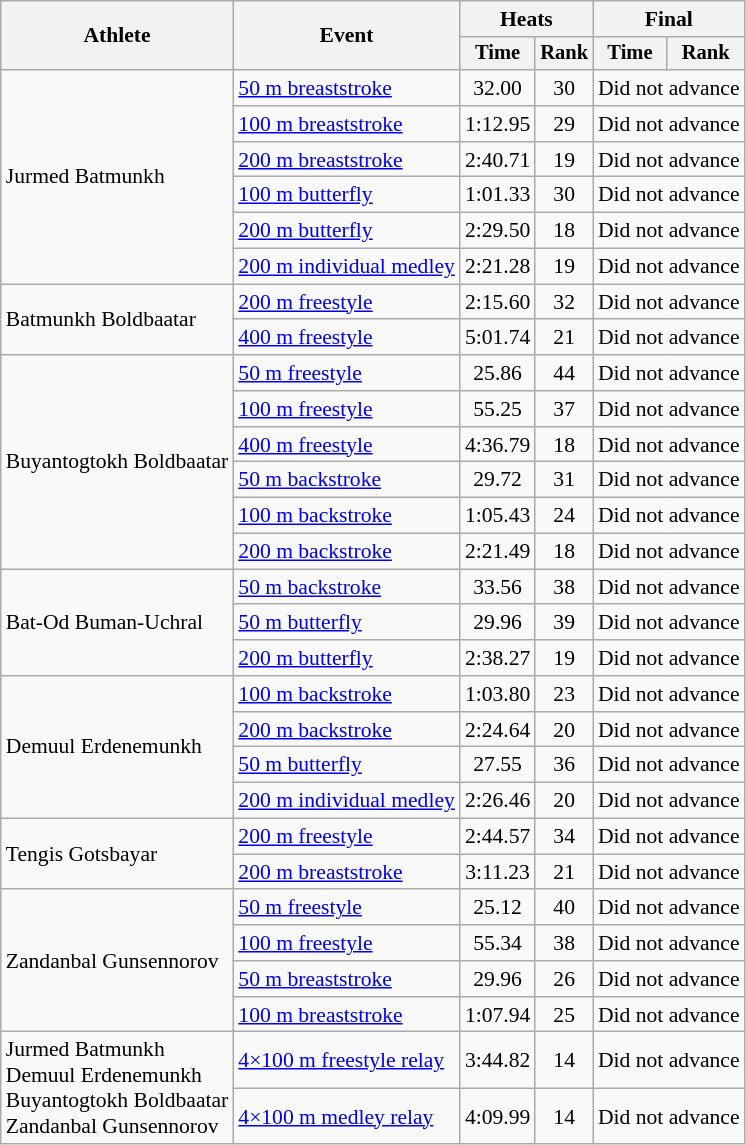<table class=wikitable style=font-size:90%;text-align:center>
<tr>
<th rowspan="2">Athlete</th>
<th rowspan="2">Event</th>
<th colspan="2">Heats</th>
<th colspan="2">Final</th>
</tr>
<tr style="font-size:95%">
<th>Time</th>
<th>Rank</th>
<th>Time</th>
<th>Rank</th>
</tr>
<tr>
<td align=left rowspan=6>Jurmed Batmunkh</td>
<td align=left><a href='#'>50 m breaststroke</a></td>
<td>32.00</td>
<td>30</td>
<td colspan=2>Did not advance</td>
</tr>
<tr>
<td align=left><a href='#'>100 m breaststroke</a></td>
<td>1:12.95</td>
<td>29</td>
<td colspan=2>Did not advance</td>
</tr>
<tr>
<td align=left><a href='#'>200 m breaststroke</a></td>
<td>2:40.71</td>
<td>19</td>
<td colspan=2>Did not advance</td>
</tr>
<tr>
<td align=left><a href='#'>100 m butterfly</a></td>
<td>1:01.33</td>
<td>30</td>
<td colspan=2>Did not advance</td>
</tr>
<tr>
<td align=left><a href='#'>200 m butterfly</a></td>
<td>2:29.50</td>
<td>18</td>
<td colspan=2>Did not advance</td>
</tr>
<tr>
<td align=left><a href='#'>200 m individual medley</a></td>
<td>2:21.28</td>
<td>19</td>
<td colspan=2>Did not advance</td>
</tr>
<tr>
<td align=left rowspan=2>Batmunkh Boldbaatar</td>
<td align=left><a href='#'>200 m freestyle</a></td>
<td>2:15.60</td>
<td>32</td>
<td colspan=2>Did not advance</td>
</tr>
<tr>
<td align=left><a href='#'>400 m freestyle</a></td>
<td>5:01.74</td>
<td>21</td>
<td colspan=2>Did not advance</td>
</tr>
<tr>
<td align=left rowspan=6>Buyantogtokh Boldbaatar</td>
<td align=left><a href='#'>50 m freestyle</a></td>
<td>25.86</td>
<td>44</td>
<td colspan=2>Did not advance</td>
</tr>
<tr>
<td align=left><a href='#'>100 m freestyle</a></td>
<td>55.25</td>
<td>37</td>
<td colspan=2>Did not advance</td>
</tr>
<tr>
<td align=left><a href='#'>400 m freestyle</a></td>
<td>4:36.79</td>
<td>18</td>
<td colspan=2>Did not advance</td>
</tr>
<tr>
<td align=left><a href='#'>50 m backstroke</a></td>
<td>29.72</td>
<td>31</td>
<td colspan=2>Did not advance</td>
</tr>
<tr>
<td align=left><a href='#'>100 m backstroke</a></td>
<td>1:05.43</td>
<td>24</td>
<td colspan=2>Did not advance</td>
</tr>
<tr>
<td align=left><a href='#'>200 m backstroke</a></td>
<td>2:21.49</td>
<td>18</td>
<td colspan=2>Did not advance</td>
</tr>
<tr>
<td align=left rowspan=3>Bat-Od Buman-Uchral</td>
<td align=left><a href='#'>50 m backstroke</a></td>
<td>33.56</td>
<td>38</td>
<td colspan=2>Did not advance</td>
</tr>
<tr>
<td align=left><a href='#'>50 m butterfly</a></td>
<td>29.96</td>
<td>39</td>
<td colspan=2>Did not advance</td>
</tr>
<tr>
<td align=left><a href='#'>200 m butterfly</a></td>
<td>2:38.27</td>
<td>19</td>
<td colspan=2>Did not advance</td>
</tr>
<tr>
<td align=left rowspan=4>Demuul Erdenemunkh</td>
<td align=left><a href='#'>100 m backstroke</a></td>
<td>1:03.80</td>
<td>23</td>
<td colspan=2>Did not advance</td>
</tr>
<tr>
<td align=left><a href='#'>200 m backstroke</a></td>
<td>2:24.64</td>
<td>20</td>
<td colspan=2>Did not advance</td>
</tr>
<tr>
<td align=left><a href='#'>50 m butterfly</a></td>
<td>27.55</td>
<td>36</td>
<td colspan=2>Did not advance</td>
</tr>
<tr>
<td align=left><a href='#'>200 m individual medley</a></td>
<td>2:26.46</td>
<td>20</td>
<td colspan=2>Did not advance</td>
</tr>
<tr>
<td align=left rowspan=2>Tengis Gotsbayar</td>
<td align=left><a href='#'>200 m freestyle</a></td>
<td>2:44.57</td>
<td>34</td>
<td colspan=2>Did not advance</td>
</tr>
<tr>
<td align=left><a href='#'>200 m breaststroke</a></td>
<td>3:11.23</td>
<td>21</td>
<td colspan=2>Did not advance</td>
</tr>
<tr>
<td align=left rowspan=4>Zandanbal Gunsennorov</td>
<td align=left><a href='#'>50 m freestyle</a></td>
<td>25.12</td>
<td>40</td>
<td colspan=2>Did not advance</td>
</tr>
<tr>
<td align=left><a href='#'>100 m freestyle</a></td>
<td>55.34</td>
<td>38</td>
<td colspan=2>Did not advance</td>
</tr>
<tr>
<td align=left><a href='#'>50 m breaststroke</a></td>
<td>29.96</td>
<td>26</td>
<td colspan=2>Did not advance</td>
</tr>
<tr>
<td align=left><a href='#'>100 m breaststroke</a></td>
<td>1:07.94</td>
<td>25</td>
<td colspan=2>Did not advance</td>
</tr>
<tr>
<td align=left rowspan=2>Jurmed Batmunkh<br>Demuul Erdenemunkh<br>Buyantogtokh Boldbaatar<br>Zandanbal Gunsennorov</td>
<td align=left><a href='#'>4×100 m freestyle relay</a></td>
<td>3:44.82</td>
<td>14</td>
<td colspan=2>Did not advance</td>
</tr>
<tr>
<td align=left><a href='#'>4×100 m medley relay</a></td>
<td>4:09.99</td>
<td>14</td>
<td colspan=2>Did not advance</td>
</tr>
</table>
